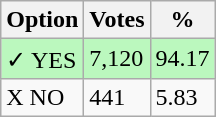<table class="wikitable">
<tr>
<th>Option</th>
<th>Votes</th>
<th>%</th>
</tr>
<tr>
<td style=background:#bbf8be>✓ YES</td>
<td style=background:#bbf8be>7,120</td>
<td style=background:#bbf8be>94.17</td>
</tr>
<tr>
<td>X NO</td>
<td>441</td>
<td>5.83</td>
</tr>
</table>
